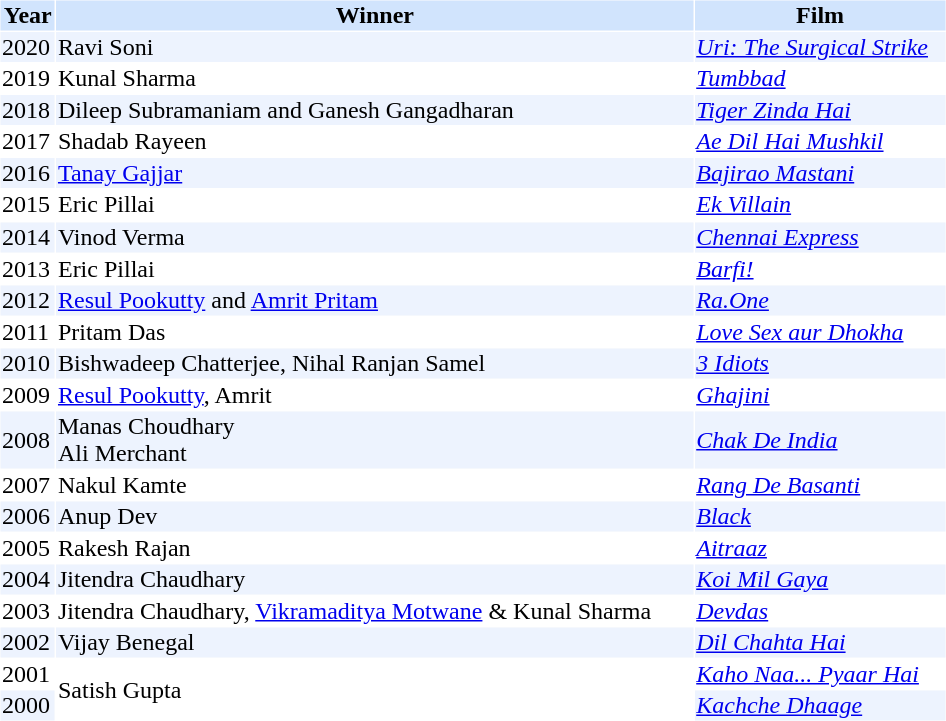<table cellspacing="1" cellpadding="1" border="0" width="50%">
<tr bgcolor="#d1e4fd">
<th>Year</th>
<th>Winner</th>
<th>Film</th>
</tr>
<tr bgcolor=#edf3fe>
<td>2020</td>
<td>Ravi Soni</td>
<td><em><a href='#'>Uri: The Surgical Strike</a></em></td>
</tr>
<tr>
<td>2019</td>
<td>Kunal Sharma</td>
<td><em><a href='#'>Tumbbad</a></em></td>
</tr>
<tr bgcolor=#edf3fe>
<td>2018</td>
<td>Dileep Subramaniam and Ganesh Gangadharan</td>
<td><em><a href='#'>Tiger Zinda Hai</a></em></td>
</tr>
<tr>
<td>2017</td>
<td>Shadab Rayeen</td>
<td><em><a href='#'>Ae Dil Hai Mushkil</a></em></td>
</tr>
<tr bgcolor=#edf3fe>
<td>2016</td>
<td><a href='#'>Tanay Gajjar</a></td>
<td><em><a href='#'>Bajirao Mastani</a></em></td>
</tr>
<tr>
<td>2015</td>
<td>Eric Pillai</td>
<td><em><a href='#'>Ek Villain</a></em></td>
</tr>
<tr>
</tr>
<tr bgcolor=#edf3fe>
<td>2014</td>
<td>Vinod Verma</td>
<td><em><a href='#'>Chennai Express</a></em></td>
</tr>
<tr>
<td>2013</td>
<td>Eric Pillai</td>
<td><em><a href='#'>Barfi!</a></em></td>
</tr>
<tr bgcolor=#edf3fe>
<td>2012</td>
<td><a href='#'>Resul Pookutty</a> and <a href='#'>Amrit Pritam</a></td>
<td><em><a href='#'>Ra.One</a></em></td>
</tr>
<tr>
<td>2011</td>
<td>Pritam Das</td>
<td><em><a href='#'>Love Sex aur Dhokha</a></em></td>
</tr>
<tr bgcolor=#edf3fe>
<td>2010</td>
<td>Bishwadeep Chatterjee, Nihal Ranjan Samel</td>
<td><em><a href='#'>3 Idiots</a></em></td>
</tr>
<tr>
<td>2009</td>
<td><a href='#'>Resul Pookutty</a>, Amrit</td>
<td><em><a href='#'>Ghajini</a></em></td>
</tr>
<tr bgcolor=#edf3fe>
<td>2008</td>
<td>Manas Choudhary<br>Ali Merchant</td>
<td><em><a href='#'>Chak De India</a></em></td>
</tr>
<tr>
<td>2007</td>
<td>Nakul Kamte</td>
<td><em><a href='#'>Rang De Basanti</a></em></td>
</tr>
<tr bgcolor=#edf3fe>
<td>2006</td>
<td>Anup Dev</td>
<td><em><a href='#'>Black</a></em></td>
</tr>
<tr>
<td>2005</td>
<td>Rakesh Rajan</td>
<td><em><a href='#'>Aitraaz</a></em></td>
</tr>
<tr bgcolor=#edf3fe>
<td>2004</td>
<td>Jitendra Chaudhary</td>
<td><em><a href='#'>Koi Mil Gaya</a></em></td>
</tr>
<tr>
<td>2003</td>
<td>Jitendra Chaudhary, <a href='#'>Vikramaditya Motwane</a> & Kunal Sharma</td>
<td><em><a href='#'>Devdas</a></em></td>
</tr>
<tr bgcolor=#edf3fe>
<td>2002</td>
<td>Vijay Benegal</td>
<td><em><a href='#'>Dil Chahta Hai</a></em></td>
</tr>
<tr>
<td>2001</td>
<td rowspan="2">Satish Gupta</td>
<td><em><a href='#'>Kaho Naa... Pyaar Hai</a></em></td>
</tr>
<tr bgcolor=#edf3fe>
<td>2000</td>
<td><em><a href='#'>Kachche Dhaage</a></em></td>
</tr>
</table>
